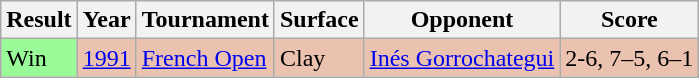<table class="sortable wikitable">
<tr>
<th>Result</th>
<th>Year</th>
<th>Tournament</th>
<th>Surface</th>
<th>Opponent</th>
<th>Score</th>
</tr>
<tr style="background:#ebc2af;">
<td bgcolor="98FB98">Win</td>
<td><a href='#'>1991</a></td>
<td><a href='#'>French Open</a></td>
<td>Clay</td>
<td> <a href='#'>Inés Gorrochategui</a></td>
<td>2-6, 7–5, 6–1</td>
</tr>
</table>
